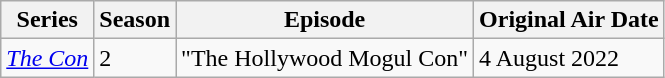<table class="wikitable sortable static-row-numbers">
<tr>
<th>Series</th>
<th>Season</th>
<th>Episode</th>
<th>Original Air Date</th>
</tr>
<tr>
<td><em><a href='#'>The Con</a></em></td>
<td>2</td>
<td>"The Hollywood Mogul Con"</td>
<td>4 August 2022</td>
</tr>
</table>
